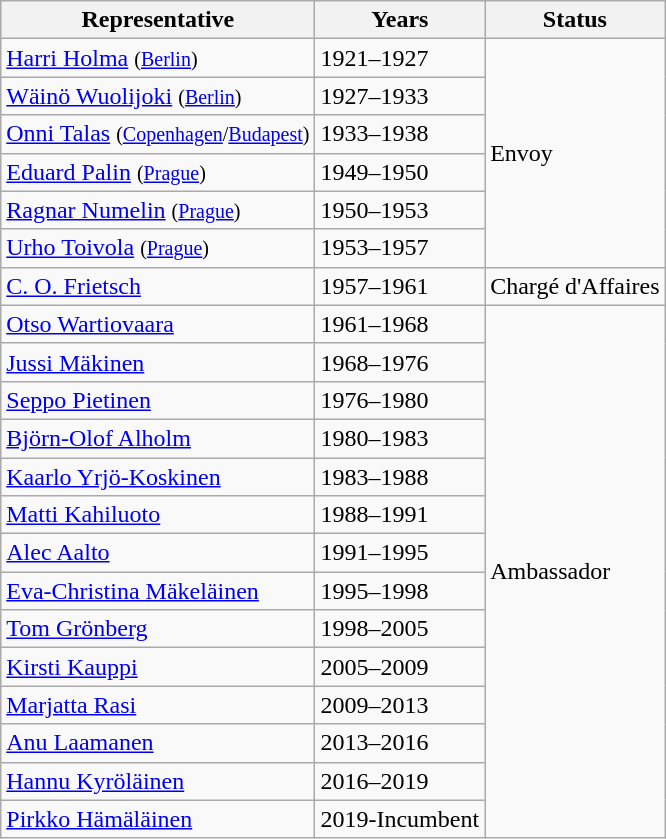<table class="wikitable sortable">
<tr>
<th>Representative</th>
<th>Years</th>
<th>Status</th>
</tr>
<tr>
<td><a href='#'>Harri Holma</a> <small>(<a href='#'>Berlin</a>)</small></td>
<td>1921–1927</td>
<td rowspan="6">Envoy</td>
</tr>
<tr>
<td><a href='#'>Wäinö Wuolijoki</a> <small>(<a href='#'>Berlin</a>)</small></td>
<td>1927–1933</td>
</tr>
<tr>
<td><a href='#'>Onni Talas</a> <small>(<a href='#'>Copenhagen</a>/<a href='#'>Budapest</a>)</small></td>
<td>1933–1938</td>
</tr>
<tr>
<td><a href='#'>Eduard Palin</a> <small>(<a href='#'>Prague</a>)</small></td>
<td>1949–1950</td>
</tr>
<tr>
<td><a href='#'>Ragnar Numelin</a> <small>(<a href='#'>Prague</a>)</small></td>
<td>1950–1953</td>
</tr>
<tr>
<td><a href='#'>Urho Toivola</a> <small>(<a href='#'>Prague</a>)</small></td>
<td>1953–1957</td>
</tr>
<tr>
<td><a href='#'>C. O. Frietsch</a></td>
<td>1957–1961</td>
<td>Chargé d'Affaires</td>
</tr>
<tr>
<td><a href='#'>Otso Wartiovaara</a></td>
<td>1961–1968</td>
<td rowspan="14">Ambassador</td>
</tr>
<tr>
<td><a href='#'>Jussi Mäkinen</a></td>
<td>1968–1976</td>
</tr>
<tr>
<td><a href='#'>Seppo Pietinen</a></td>
<td>1976–1980</td>
</tr>
<tr>
<td><a href='#'>Björn-Olof Alholm</a></td>
<td>1980–1983</td>
</tr>
<tr>
<td><a href='#'>Kaarlo Yrjö-Koskinen</a></td>
<td>1983–1988</td>
</tr>
<tr>
<td><a href='#'>Matti Kahiluoto</a></td>
<td>1988–1991</td>
</tr>
<tr>
<td><a href='#'>Alec Aalto</a></td>
<td>1991–1995</td>
</tr>
<tr>
<td><a href='#'>Eva-Christina Mäkeläinen</a></td>
<td>1995–1998</td>
</tr>
<tr>
<td><a href='#'>Tom Grönberg</a></td>
<td>1998–2005</td>
</tr>
<tr>
<td><a href='#'>Kirsti Kauppi</a></td>
<td>2005–2009</td>
</tr>
<tr>
<td><a href='#'>Marjatta Rasi</a></td>
<td>2009–2013</td>
</tr>
<tr>
<td><a href='#'>Anu Laamanen</a></td>
<td>2013–2016</td>
</tr>
<tr>
<td><a href='#'>Hannu Kyröläinen</a></td>
<td>2016–2019</td>
</tr>
<tr>
<td><a href='#'>Pirkko Hämäläinen</a></td>
<td>2019-Incumbent</td>
</tr>
</table>
